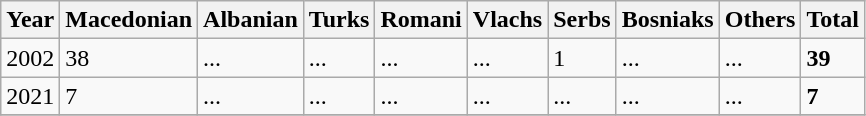<table class="wikitable">
<tr>
<th>Year</th>
<th>Macedonian</th>
<th>Albanian</th>
<th>Turks</th>
<th>Romani</th>
<th>Vlachs</th>
<th>Serbs</th>
<th>Bosniaks</th>
<th><abbr>Others</abbr></th>
<th>Total</th>
</tr>
<tr>
<td>2002</td>
<td>38</td>
<td>...</td>
<td>...</td>
<td>...</td>
<td>...</td>
<td>1</td>
<td>...</td>
<td>...</td>
<td><strong>39</strong></td>
</tr>
<tr>
<td>2021</td>
<td>7</td>
<td>...</td>
<td>...</td>
<td>...</td>
<td>...</td>
<td>...</td>
<td>...</td>
<td>...</td>
<td><strong>7</strong></td>
</tr>
<tr>
</tr>
</table>
